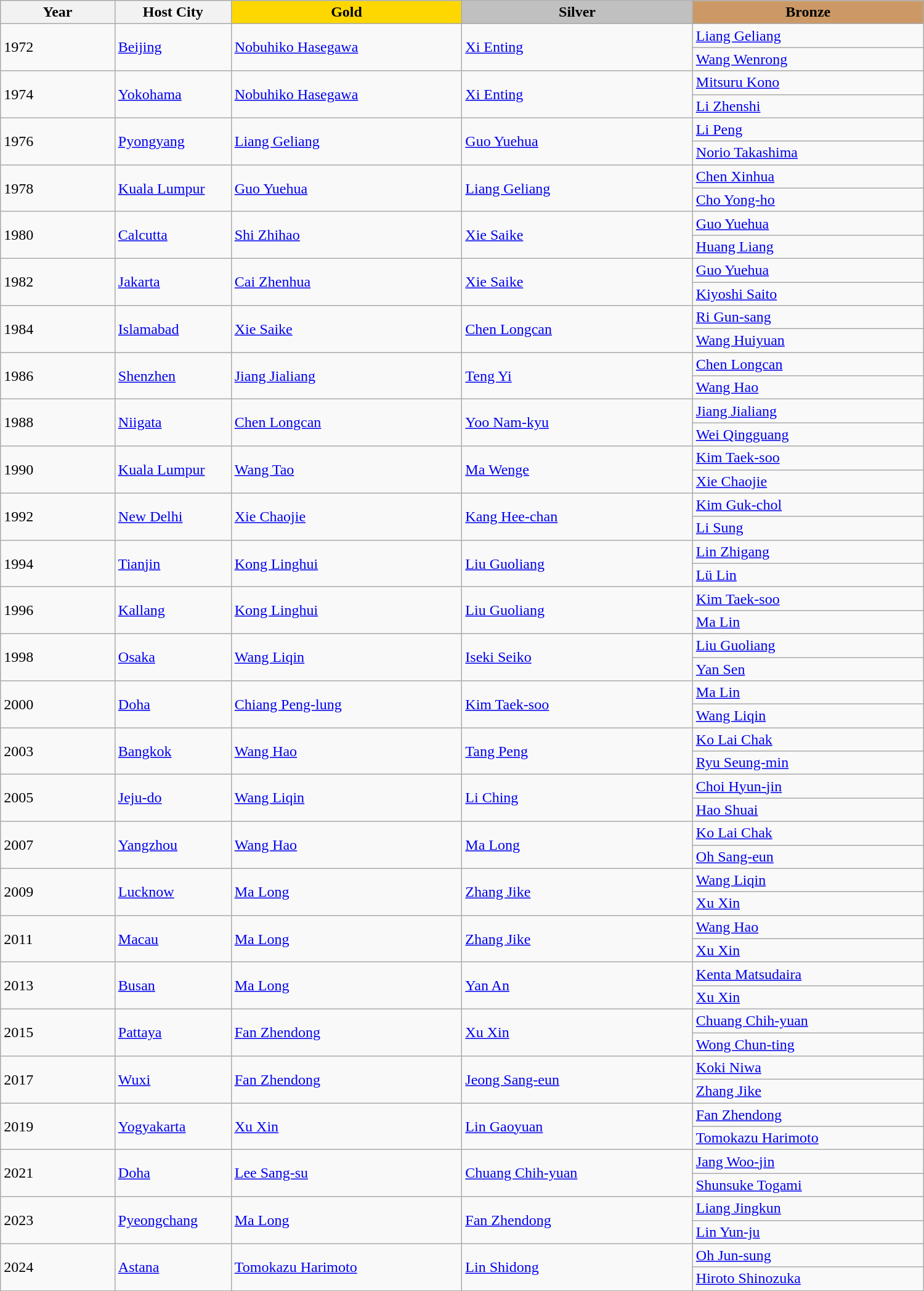<table class="wikitable" style="text-align:left; width:1000px;">
<tr>
<th width="120">Year</th>
<th width="120">Host City</th>
<th width="250" style="background-color: gold">Gold</th>
<th width="250" style="background-color: silver">Silver</th>
<th width="250" style="background-color: #cc9966">Bronze</th>
</tr>
<tr>
<td rowspan=2>1972</td>
<td rowspan=2><a href='#'>Beijing</a></td>
<td rowspan=2> <a href='#'>Nobuhiko Hasegawa</a></td>
<td rowspan=2> <a href='#'>Xi Enting</a></td>
<td> <a href='#'>Liang Geliang</a></td>
</tr>
<tr>
<td> <a href='#'>Wang Wenrong</a></td>
</tr>
<tr>
<td rowspan=2>1974</td>
<td rowspan=2><a href='#'>Yokohama</a></td>
<td rowspan=2> <a href='#'>Nobuhiko Hasegawa</a></td>
<td rowspan=2> <a href='#'>Xi Enting</a></td>
<td> <a href='#'>Mitsuru Kono</a></td>
</tr>
<tr>
<td> <a href='#'>Li Zhenshi</a></td>
</tr>
<tr>
<td rowspan=2>1976</td>
<td rowspan=2><a href='#'>Pyongyang</a></td>
<td rowspan=2> <a href='#'>Liang Geliang</a></td>
<td rowspan=2> <a href='#'>Guo Yuehua</a></td>
<td> <a href='#'>Li Peng</a></td>
</tr>
<tr>
<td> <a href='#'>Norio Takashima</a></td>
</tr>
<tr>
<td rowspan=2>1978</td>
<td rowspan=2><a href='#'>Kuala Lumpur</a></td>
<td rowspan=2> <a href='#'>Guo Yuehua</a></td>
<td rowspan=2> <a href='#'>Liang Geliang</a></td>
<td> <a href='#'>Chen Xinhua</a></td>
</tr>
<tr>
<td> <a href='#'>Cho Yong-ho</a></td>
</tr>
<tr>
<td rowspan=2>1980</td>
<td rowspan=2><a href='#'>Calcutta</a></td>
<td rowspan=2> <a href='#'>Shi Zhihao</a></td>
<td rowspan=2> <a href='#'>Xie Saike</a></td>
<td> <a href='#'>Guo Yuehua</a></td>
</tr>
<tr>
<td> <a href='#'>Huang Liang</a></td>
</tr>
<tr>
<td rowspan=2>1982</td>
<td rowspan=2><a href='#'>Jakarta</a></td>
<td rowspan=2> <a href='#'>Cai Zhenhua</a></td>
<td rowspan=2> <a href='#'>Xie Saike</a></td>
<td> <a href='#'>Guo Yuehua</a></td>
</tr>
<tr>
<td> <a href='#'>Kiyoshi Saito</a></td>
</tr>
<tr>
<td rowspan=2>1984</td>
<td rowspan=2><a href='#'>Islamabad</a></td>
<td rowspan=2> <a href='#'>Xie Saike</a></td>
<td rowspan=2> <a href='#'>Chen Longcan</a></td>
<td> <a href='#'>Ri Gun-sang</a></td>
</tr>
<tr>
<td> <a href='#'>Wang Huiyuan</a></td>
</tr>
<tr>
<td rowspan=2>1986</td>
<td rowspan=2><a href='#'>Shenzhen</a></td>
<td rowspan=2> <a href='#'>Jiang Jialiang</a></td>
<td rowspan=2> <a href='#'>Teng Yi</a></td>
<td> <a href='#'>Chen Longcan</a></td>
</tr>
<tr>
<td> <a href='#'>Wang Hao</a></td>
</tr>
<tr>
<td rowspan=2>1988</td>
<td rowspan=2><a href='#'>Niigata</a></td>
<td rowspan=2> <a href='#'>Chen Longcan</a></td>
<td rowspan=2> <a href='#'>Yoo Nam-kyu</a></td>
<td> <a href='#'>Jiang Jialiang</a></td>
</tr>
<tr>
<td> <a href='#'>Wei Qingguang</a></td>
</tr>
<tr>
<td rowspan=2>1990</td>
<td rowspan=2><a href='#'>Kuala Lumpur</a></td>
<td rowspan=2> <a href='#'>Wang Tao</a></td>
<td rowspan=2> <a href='#'>Ma Wenge</a></td>
<td> <a href='#'>Kim Taek-soo</a></td>
</tr>
<tr>
<td> <a href='#'>Xie Chaojie</a></td>
</tr>
<tr>
<td rowspan=2>1992</td>
<td rowspan=2><a href='#'>New Delhi</a></td>
<td rowspan=2> <a href='#'>Xie Chaojie</a></td>
<td rowspan=2> <a href='#'>Kang Hee-chan</a></td>
<td> <a href='#'>Kim Guk-chol</a></td>
</tr>
<tr>
<td> <a href='#'>Li Sung</a></td>
</tr>
<tr>
<td rowspan=2>1994</td>
<td rowspan=2><a href='#'>Tianjin</a></td>
<td rowspan=2> <a href='#'>Kong Linghui</a></td>
<td rowspan=2> <a href='#'>Liu Guoliang</a></td>
<td> <a href='#'>Lin Zhigang</a></td>
</tr>
<tr>
<td> <a href='#'>Lü Lin</a></td>
</tr>
<tr>
<td rowspan=2>1996</td>
<td rowspan=2><a href='#'>Kallang</a></td>
<td rowspan=2> <a href='#'>Kong Linghui</a></td>
<td rowspan=2> <a href='#'>Liu Guoliang</a></td>
<td> <a href='#'>Kim Taek-soo</a></td>
</tr>
<tr>
<td> <a href='#'>Ma Lin</a></td>
</tr>
<tr>
<td rowspan=2>1998</td>
<td rowspan=2><a href='#'>Osaka</a></td>
<td rowspan=2> <a href='#'>Wang Liqin</a></td>
<td rowspan=2> <a href='#'>Iseki Seiko</a></td>
<td> <a href='#'>Liu Guoliang</a></td>
</tr>
<tr>
<td> <a href='#'>Yan Sen</a></td>
</tr>
<tr>
<td rowspan=2>2000</td>
<td rowspan=2><a href='#'>Doha</a></td>
<td rowspan=2> <a href='#'>Chiang Peng-lung</a></td>
<td rowspan=2> <a href='#'>Kim Taek-soo</a></td>
<td> <a href='#'>Ma Lin</a></td>
</tr>
<tr>
<td> <a href='#'>Wang Liqin</a></td>
</tr>
<tr>
<td rowspan=2>2003</td>
<td rowspan=2><a href='#'>Bangkok</a></td>
<td rowspan=2> <a href='#'>Wang Hao</a></td>
<td rowspan=2> <a href='#'>Tang Peng</a></td>
<td> <a href='#'>Ko Lai Chak</a></td>
</tr>
<tr>
<td> <a href='#'>Ryu Seung-min</a></td>
</tr>
<tr>
<td rowspan=2>2005</td>
<td rowspan=2><a href='#'>Jeju-do</a></td>
<td rowspan=2> <a href='#'>Wang Liqin</a></td>
<td rowspan=2> <a href='#'>Li Ching</a></td>
<td> <a href='#'>Choi Hyun-jin</a></td>
</tr>
<tr>
<td> <a href='#'>Hao Shuai</a></td>
</tr>
<tr>
<td rowspan=2>2007</td>
<td rowspan=2><a href='#'>Yangzhou</a></td>
<td rowspan=2> <a href='#'>Wang Hao</a></td>
<td rowspan=2> <a href='#'>Ma Long</a></td>
<td> <a href='#'>Ko Lai Chak</a></td>
</tr>
<tr>
<td> <a href='#'>Oh Sang-eun</a></td>
</tr>
<tr>
<td rowspan=2>2009</td>
<td rowspan=2><a href='#'>Lucknow</a></td>
<td rowspan=2> <a href='#'>Ma Long</a></td>
<td rowspan=2> <a href='#'>Zhang Jike</a></td>
<td> <a href='#'>Wang Liqin</a></td>
</tr>
<tr>
<td> <a href='#'>Xu Xin</a></td>
</tr>
<tr>
<td rowspan=2>2011</td>
<td rowspan=2><a href='#'>Macau</a></td>
<td rowspan=2> <a href='#'>Ma Long</a></td>
<td rowspan=2> <a href='#'>Zhang Jike</a></td>
<td> <a href='#'>Wang Hao</a></td>
</tr>
<tr>
<td> <a href='#'>Xu Xin</a></td>
</tr>
<tr>
<td rowspan=2>2013</td>
<td rowspan=2><a href='#'>Busan</a></td>
<td rowspan=2> <a href='#'>Ma Long</a></td>
<td rowspan=2> <a href='#'>Yan An</a></td>
<td> <a href='#'>Kenta Matsudaira</a></td>
</tr>
<tr>
<td> <a href='#'>Xu Xin</a></td>
</tr>
<tr>
<td rowspan=2>2015</td>
<td rowspan=2><a href='#'>Pattaya</a></td>
<td rowspan=2> <a href='#'>Fan Zhendong</a></td>
<td rowspan=2> <a href='#'>Xu Xin</a></td>
<td> <a href='#'>Chuang Chih-yuan</a></td>
</tr>
<tr>
<td> <a href='#'>Wong Chun-ting</a></td>
</tr>
<tr>
<td rowspan=2>2017</td>
<td rowspan=2><a href='#'>Wuxi</a></td>
<td rowspan=2> <a href='#'>Fan Zhendong</a></td>
<td rowspan=2> <a href='#'>Jeong Sang-eun</a></td>
<td> <a href='#'>Koki Niwa</a></td>
</tr>
<tr>
<td> <a href='#'>Zhang Jike</a></td>
</tr>
<tr>
<td rowspan=2>2019</td>
<td rowspan=2><a href='#'>Yogyakarta</a></td>
<td rowspan=2> <a href='#'>Xu Xin</a></td>
<td rowspan=2> <a href='#'>Lin Gaoyuan</a></td>
<td> <a href='#'>Fan Zhendong</a></td>
</tr>
<tr>
<td> <a href='#'>Tomokazu Harimoto</a></td>
</tr>
<tr>
<td rowspan=2>2021</td>
<td rowspan=2><a href='#'>Doha</a></td>
<td rowspan=2> <a href='#'>Lee Sang-su</a></td>
<td rowspan=2> <a href='#'>Chuang Chih-yuan</a></td>
<td> <a href='#'>Jang Woo-jin</a></td>
</tr>
<tr>
<td> <a href='#'>Shunsuke Togami</a></td>
</tr>
<tr>
<td rowspan=2>2023</td>
<td rowspan=2><a href='#'>Pyeongchang</a></td>
<td rowspan=2> <a href='#'>Ma Long</a></td>
<td rowspan=2> <a href='#'>Fan Zhendong</a></td>
<td> <a href='#'>Liang Jingkun</a></td>
</tr>
<tr>
<td> <a href='#'>Lin Yun-ju</a></td>
</tr>
<tr>
<td rowspan=2>2024</td>
<td rowspan=2><a href='#'>Astana</a></td>
<td rowspan=2> <a href='#'>Tomokazu Harimoto</a></td>
<td rowspan=2> <a href='#'>Lin Shidong</a></td>
<td> <a href='#'>Oh Jun-sung</a></td>
</tr>
<tr>
<td> <a href='#'>Hiroto Shinozuka</a></td>
</tr>
</table>
